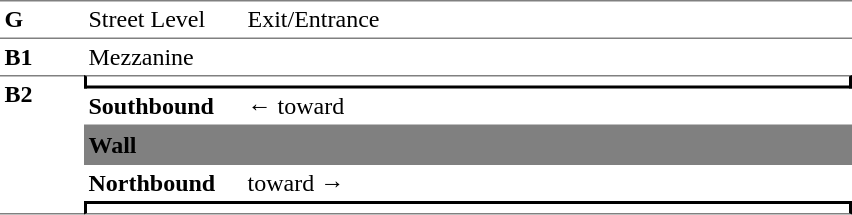<table cellspacing="0" cellpadding="3" border="0">
<tr>
<td style="width:50px; border-top:solid 1px gray; vertical-align:top;"><strong>G</strong></td>
<td style="width:100px; border-top:solid 1px gray; vertical-align:top;">Street Level</td>
<td style="width:400px; border-top:solid 1px gray; vertical-align:top;">Exit/Entrance</td>
</tr>
<tr style="vertical-align:top;">
<td style="width:50px; border-top:solid 1px gray; "><strong>B1</strong></td>
<td style="width:100px; border-top:solid 1px gray; ">Mezzanine</td>
<td style="width:400px; border-top:solid 1px gray; vertical-align:top;"></td>
</tr>
<tr>
<td rowspan="5"  style="width:50px; border-top:solid 1px gray; border-bottom:solid 1px gray; vertical-align:top;"><strong>B2</strong></td>
<td colspan="2" style="border-top:solid 1px gray;border-right:solid 2px black;border-left:solid 2px black;border-bottom:solid 2px black;text-align:center;"></td>
</tr>
<tr>
<td style="border-bottom:solid 1px gray; width:100px;"><strong>Southbound</strong></td>
<td style="border-bottom:solid 1px gray; width:390px;">←   toward  </td>
</tr>
<tr style="background:gray;">
<td colspan="2" style="border-bottom:solid 1px gray;border-top:solid 1px gray;"><strong>Wall</strong></td>
</tr>
<tr>
<td><strong>Northbound</strong></td>
<td>   toward   →</td>
</tr>
<tr>
<td colspan="2" style="border-top:solid 2px black;border-right:solid 2px black;border-left:solid 2px black;border-bottom:solid 1px gray;text-align:center;"></td>
</tr>
</table>
